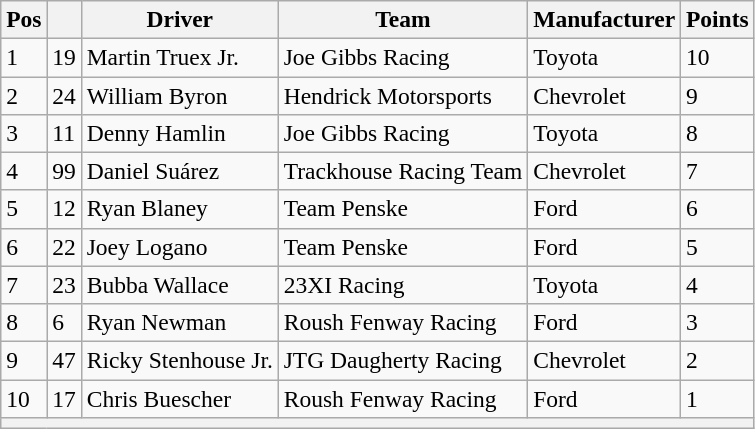<table class="wikitable" style="font-size:98%">
<tr>
<th>Pos</th>
<th></th>
<th>Driver</th>
<th>Team</th>
<th>Manufacturer</th>
<th>Points</th>
</tr>
<tr>
<td>1</td>
<td>19</td>
<td>Martin Truex Jr.</td>
<td>Joe Gibbs Racing</td>
<td>Toyota</td>
<td>10</td>
</tr>
<tr>
<td>2</td>
<td>24</td>
<td>William Byron</td>
<td>Hendrick Motorsports</td>
<td>Chevrolet</td>
<td>9</td>
</tr>
<tr>
<td>3</td>
<td>11</td>
<td>Denny Hamlin</td>
<td>Joe Gibbs Racing</td>
<td>Toyota</td>
<td>8</td>
</tr>
<tr>
<td>4</td>
<td>99</td>
<td>Daniel Suárez</td>
<td>Trackhouse Racing Team</td>
<td>Chevrolet</td>
<td>7</td>
</tr>
<tr>
<td>5</td>
<td>12</td>
<td>Ryan Blaney</td>
<td>Team Penske</td>
<td>Ford</td>
<td>6</td>
</tr>
<tr>
<td>6</td>
<td>22</td>
<td>Joey Logano</td>
<td>Team Penske</td>
<td>Ford</td>
<td>5</td>
</tr>
<tr>
<td>7</td>
<td>23</td>
<td>Bubba Wallace</td>
<td>23XI Racing</td>
<td>Toyota</td>
<td>4</td>
</tr>
<tr>
<td>8</td>
<td>6</td>
<td>Ryan Newman</td>
<td>Roush Fenway Racing</td>
<td>Ford</td>
<td>3</td>
</tr>
<tr>
<td>9</td>
<td>47</td>
<td>Ricky Stenhouse Jr.</td>
<td>JTG Daugherty Racing</td>
<td>Chevrolet</td>
<td>2</td>
</tr>
<tr>
<td>10</td>
<td>17</td>
<td>Chris Buescher</td>
<td>Roush Fenway Racing</td>
<td>Ford</td>
<td>1</td>
</tr>
<tr>
<th colspan="6"></th>
</tr>
</table>
